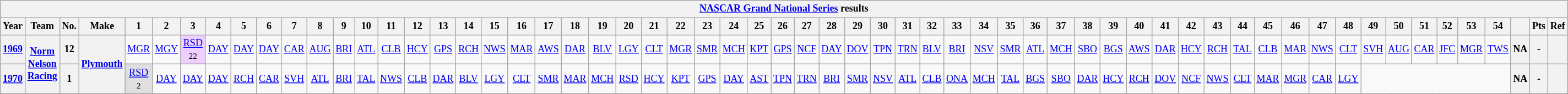<table class="wikitable" style="text-align:center; font-size:75%">
<tr>
<th colspan="69"><a href='#'>NASCAR Grand National Series</a> results</th>
</tr>
<tr>
<th>Year</th>
<th>Team</th>
<th>No.</th>
<th>Make</th>
<th>1</th>
<th>2</th>
<th>3</th>
<th>4</th>
<th>5</th>
<th>6</th>
<th>7</th>
<th>8</th>
<th>9</th>
<th>10</th>
<th>11</th>
<th>12</th>
<th>13</th>
<th>14</th>
<th>15</th>
<th>16</th>
<th>17</th>
<th>18</th>
<th>19</th>
<th>20</th>
<th>21</th>
<th>22</th>
<th>23</th>
<th>24</th>
<th>25</th>
<th>26</th>
<th>27</th>
<th>28</th>
<th>29</th>
<th>30</th>
<th>31</th>
<th>32</th>
<th>33</th>
<th>34</th>
<th>35</th>
<th>36</th>
<th>37</th>
<th>38</th>
<th>39</th>
<th>40</th>
<th>41</th>
<th>42</th>
<th>43</th>
<th>44</th>
<th>45</th>
<th>46</th>
<th>47</th>
<th>48</th>
<th>49</th>
<th>50</th>
<th>51</th>
<th>52</th>
<th>53</th>
<th>54</th>
<th></th>
<th>Pts</th>
<th>Ref</th>
</tr>
<tr>
<th><a href='#'>1969</a></th>
<th rowspan=2><a href='#'>Norm Nelson Racing</a></th>
<th>12</th>
<th rowspan=2><a href='#'>Plymouth</a></th>
<td><a href='#'>MGR</a></td>
<td><a href='#'>MGY</a></td>
<td style="background:#EFCFFF;"><a href='#'>RSD</a><br><small>22</small></td>
<td><a href='#'>DAY</a></td>
<td><a href='#'>DAY</a></td>
<td><a href='#'>DAY</a></td>
<td><a href='#'>CAR</a></td>
<td><a href='#'>AUG</a></td>
<td><a href='#'>BRI</a></td>
<td><a href='#'>ATL</a></td>
<td><a href='#'>CLB</a></td>
<td><a href='#'>HCY</a></td>
<td><a href='#'>GPS</a></td>
<td><a href='#'>RCH</a></td>
<td><a href='#'>NWS</a></td>
<td><a href='#'>MAR</a></td>
<td><a href='#'>AWS</a></td>
<td><a href='#'>DAR</a></td>
<td><a href='#'>BLV</a></td>
<td><a href='#'>LGY</a></td>
<td><a href='#'>CLT</a></td>
<td><a href='#'>MGR</a></td>
<td><a href='#'>SMR</a></td>
<td><a href='#'>MCH</a></td>
<td><a href='#'>KPT</a></td>
<td><a href='#'>GPS</a></td>
<td><a href='#'>NCF</a></td>
<td><a href='#'>DAY</a></td>
<td><a href='#'>DOV</a></td>
<td><a href='#'>TPN</a></td>
<td><a href='#'>TRN</a></td>
<td><a href='#'>BLV</a></td>
<td><a href='#'>BRI</a></td>
<td><a href='#'>NSV</a></td>
<td><a href='#'>SMR</a></td>
<td><a href='#'>ATL</a></td>
<td><a href='#'>MCH</a></td>
<td><a href='#'>SBO</a></td>
<td><a href='#'>BGS</a></td>
<td><a href='#'>AWS</a></td>
<td><a href='#'>DAR</a></td>
<td><a href='#'>HCY</a></td>
<td><a href='#'>RCH</a></td>
<td><a href='#'>TAL</a></td>
<td><a href='#'>CLB</a></td>
<td><a href='#'>MAR</a></td>
<td><a href='#'>NWS</a></td>
<td><a href='#'>CLT</a></td>
<td><a href='#'>SVH</a></td>
<td><a href='#'>AUG</a></td>
<td><a href='#'>CAR</a></td>
<td><a href='#'>JFC</a></td>
<td><a href='#'>MGR</a></td>
<td><a href='#'>TWS</a></td>
<th>NA</th>
<th>-</th>
<th></th>
</tr>
<tr>
<th><a href='#'>1970</a></th>
<th>1</th>
<td style="background:#DFDFDF;"><a href='#'>RSD</a><br><small>2</small></td>
<td><a href='#'>DAY</a></td>
<td><a href='#'>DAY</a></td>
<td><a href='#'>DAY</a></td>
<td><a href='#'>RCH</a></td>
<td><a href='#'>CAR</a></td>
<td><a href='#'>SVH</a></td>
<td><a href='#'>ATL</a></td>
<td><a href='#'>BRI</a></td>
<td><a href='#'>TAL</a></td>
<td><a href='#'>NWS</a></td>
<td><a href='#'>CLB</a></td>
<td><a href='#'>DAR</a></td>
<td><a href='#'>BLV</a></td>
<td><a href='#'>LGY</a></td>
<td><a href='#'>CLT</a></td>
<td><a href='#'>SMR</a></td>
<td><a href='#'>MAR</a></td>
<td><a href='#'>MCH</a></td>
<td><a href='#'>RSD</a></td>
<td><a href='#'>HCY</a></td>
<td><a href='#'>KPT</a></td>
<td><a href='#'>GPS</a></td>
<td><a href='#'>DAY</a></td>
<td><a href='#'>AST</a></td>
<td><a href='#'>TPN</a></td>
<td><a href='#'>TRN</a></td>
<td><a href='#'>BRI</a></td>
<td><a href='#'>SMR</a></td>
<td><a href='#'>NSV</a></td>
<td><a href='#'>ATL</a></td>
<td><a href='#'>CLB</a></td>
<td><a href='#'>ONA</a></td>
<td><a href='#'>MCH</a></td>
<td><a href='#'>TAL</a></td>
<td><a href='#'>BGS</a></td>
<td><a href='#'>SBO</a></td>
<td><a href='#'>DAR</a></td>
<td><a href='#'>HCY</a></td>
<td><a href='#'>RCH</a></td>
<td><a href='#'>DOV</a></td>
<td><a href='#'>NCF</a></td>
<td><a href='#'>NWS</a></td>
<td><a href='#'>CLT</a></td>
<td><a href='#'>MAR</a></td>
<td><a href='#'>MGR</a></td>
<td><a href='#'>CAR</a></td>
<td><a href='#'>LGY</a></td>
<td colspan=6></td>
<th>NA</th>
<th>-</th>
<th></th>
</tr>
</table>
